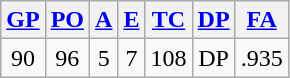<table class="wikitable">
<tr>
<th><a href='#'>GP</a></th>
<th><a href='#'>PO</a></th>
<th><a href='#'>A</a></th>
<th><a href='#'>E</a></th>
<th><a href='#'>TC</a></th>
<th><a href='#'>DP</a></th>
<th><a href='#'>FA</a></th>
</tr>
<tr align=center>
<td>90</td>
<td>96</td>
<td>5</td>
<td>7</td>
<td>108</td>
<td>DP</td>
<td>.935</td>
</tr>
</table>
